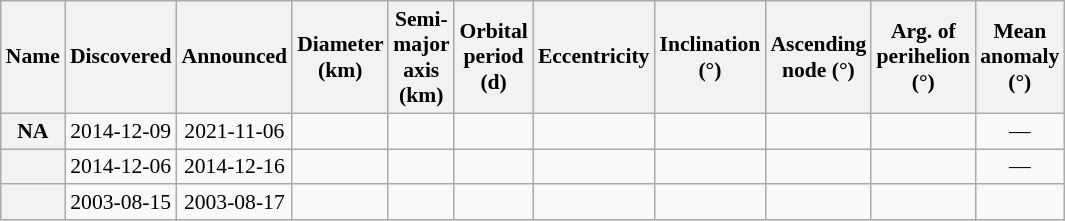<table class="wikitable" style="font-size: 0.9em; width: 450px;">
<tr>
<th width=90>Name</th>
<th>Discovered</th>
<th>Announced</th>
<th>Diameter (km)</th>
<th>Semi-major axis (km)</th>
<th>Orbital period (d)</th>
<th>Eccentricity</th>
<th>Inclination (°)</th>
<th>Ascending node (°)</th>
<th>Arg. of perihelion (°)</th>
<th>Mean anomaly (°)</th>
</tr>
<tr align=center>
<th>NA</th>
<td>2014-12-09</td>
<td>2021-11-06</td>
<td></td>
<td></td>
<td></td>
<td></td>
<td></td>
<td></td>
<td></td>
<td>—</td>
</tr>
<tr align=center>
<th></th>
<td>2014-12-06</td>
<td>2014-12-16</td>
<td></td>
<td></td>
<td></td>
<td></td>
<td></td>
<td></td>
<td></td>
<td>—</td>
</tr>
<tr align=center>
<th></th>
<td>2003-08-15</td>
<td>2003-08-17</td>
<td></td>
<td></td>
<td></td>
<td></td>
<td></td>
<td></td>
<td></td>
<td></td>
</tr>
</table>
